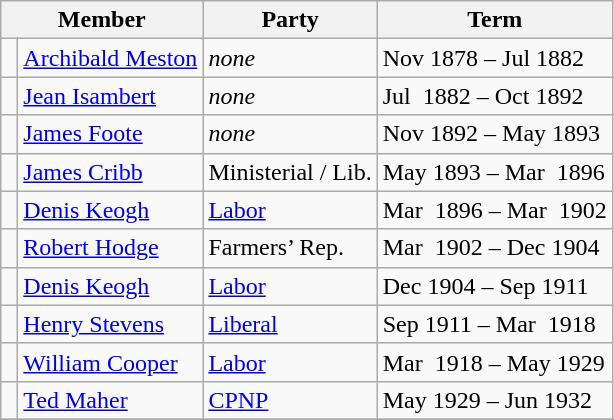<table class="wikitable">
<tr>
<th colspan="2">Member</th>
<th>Party</th>
<th>Term</th>
</tr>
<tr>
<td> </td>
<td><a href='#'>Archibald Meston</a></td>
<td><em>none</em></td>
<td>Nov 1878 – Jul 1882</td>
</tr>
<tr>
<td> </td>
<td><a href='#'>Jean Isambert</a></td>
<td><em>none</em></td>
<td>Jul  1882 – Oct 1892</td>
</tr>
<tr>
<td> </td>
<td><a href='#'>James Foote</a></td>
<td><em>none</em></td>
<td>Nov 1892 – May 1893</td>
</tr>
<tr>
<td> </td>
<td><a href='#'>James Cribb</a></td>
<td>Ministerial / Lib.</td>
<td>May 1893 – Mar  1896</td>
</tr>
<tr>
<td> </td>
<td><a href='#'>Denis Keogh</a></td>
<td><a href='#'>Labor</a></td>
<td>Mar  1896 – Mar  1902</td>
</tr>
<tr>
<td> </td>
<td><a href='#'>Robert Hodge</a></td>
<td>Farmers’ Rep.</td>
<td>Mar  1902 – Dec 1904</td>
</tr>
<tr>
<td> </td>
<td><a href='#'>Denis Keogh</a></td>
<td><a href='#'>Labor</a></td>
<td>Dec 1904 – Sep 1911</td>
</tr>
<tr>
<td> </td>
<td><a href='#'>Henry Stevens</a></td>
<td><a href='#'>Liberal</a></td>
<td>Sep 1911 – Mar  1918</td>
</tr>
<tr>
<td> </td>
<td><a href='#'>William Cooper</a></td>
<td><a href='#'>Labor</a></td>
<td>Mar  1918 – May 1929</td>
</tr>
<tr>
<td> </td>
<td><a href='#'>Ted Maher</a></td>
<td><a href='#'>CPNP</a></td>
<td>May 1929 – Jun 1932</td>
</tr>
<tr>
</tr>
</table>
